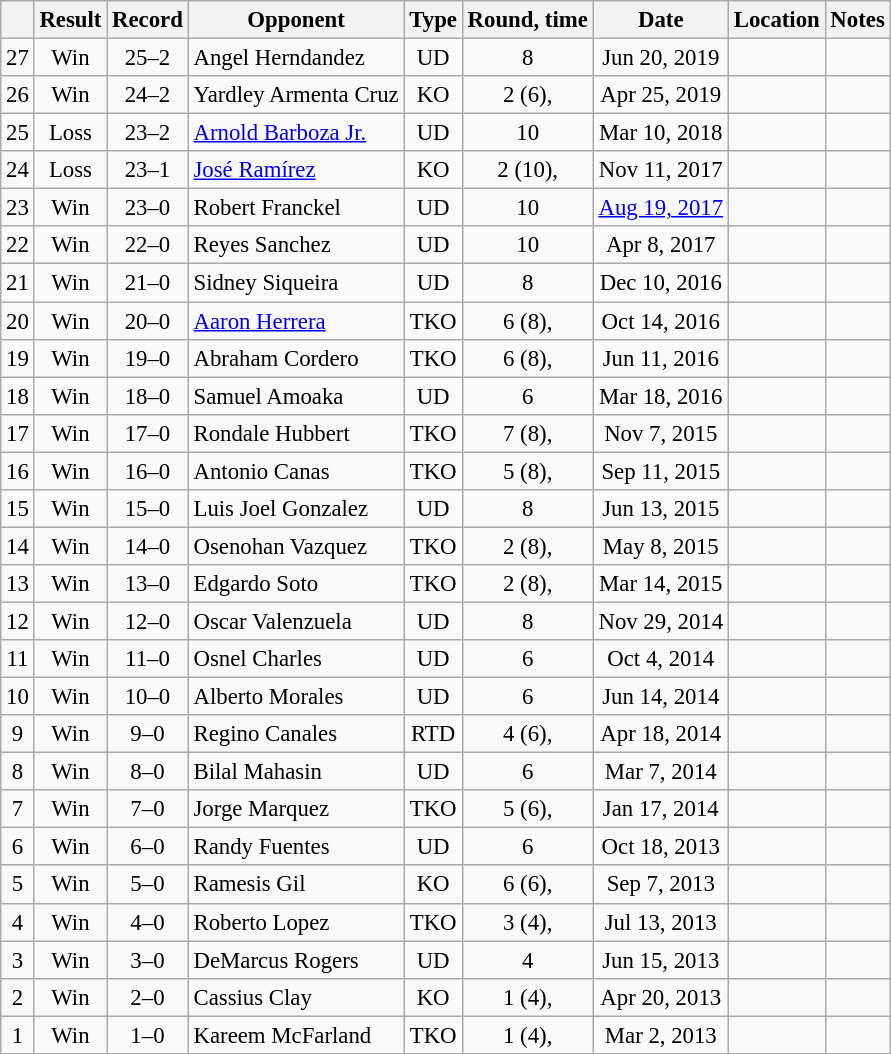<table class="wikitable" style="text-align:center; font-size:95%">
<tr>
<th></th>
<th>Result</th>
<th>Record</th>
<th>Opponent</th>
<th>Type</th>
<th>Round, time</th>
<th>Date</th>
<th>Location</th>
<th>Notes</th>
</tr>
<tr>
<td>27</td>
<td>Win</td>
<td>25–2</td>
<td align=left> Angel Herndandez</td>
<td>UD</td>
<td>8</td>
<td>Jun 20, 2019</td>
<td align=left></td>
<td></td>
</tr>
<tr>
<td>26</td>
<td>Win</td>
<td>24–2</td>
<td align=left> Yardley Armenta Cruz</td>
<td>KO</td>
<td>2 (6), </td>
<td>Apr 25, 2019</td>
<td align=left></td>
<td></td>
</tr>
<tr>
<td>25</td>
<td>Loss</td>
<td>23–2</td>
<td align=left> <a href='#'>Arnold Barboza Jr.</a></td>
<td>UD</td>
<td>10</td>
<td>Mar 10, 2018</td>
<td align=left></td>
<td></td>
</tr>
<tr>
<td>24</td>
<td>Loss</td>
<td>23–1</td>
<td align=left> <a href='#'>José Ramírez</a></td>
<td>KO</td>
<td>2 (10), </td>
<td>Nov 11, 2017</td>
<td align=left></td>
<td align=left></td>
</tr>
<tr>
<td>23</td>
<td>Win</td>
<td>23–0</td>
<td align=left> Robert Franckel</td>
<td>UD</td>
<td>10</td>
<td><a href='#'>Aug 19, 2017</a></td>
<td align=left></td>
<td></td>
</tr>
<tr>
<td>22</td>
<td>Win</td>
<td>22–0</td>
<td align=left> Reyes Sanchez</td>
<td>UD</td>
<td>10</td>
<td>Apr 8, 2017</td>
<td align=left></td>
<td></td>
</tr>
<tr>
<td>21</td>
<td>Win</td>
<td>21–0</td>
<td align=left> Sidney Siqueira</td>
<td>UD</td>
<td>8</td>
<td>Dec 10, 2016</td>
<td align=left></td>
<td></td>
</tr>
<tr>
<td>20</td>
<td>Win</td>
<td>20–0</td>
<td align=left> <a href='#'>Aaron Herrera</a></td>
<td>TKO</td>
<td>6 (8), </td>
<td>Oct 14, 2016</td>
<td align=left></td>
<td></td>
</tr>
<tr>
<td>19</td>
<td>Win</td>
<td>19–0</td>
<td align=left> Abraham Cordero</td>
<td>TKO</td>
<td>6 (8), </td>
<td>Jun 11, 2016</td>
<td align=left></td>
<td></td>
</tr>
<tr>
<td>18</td>
<td>Win</td>
<td>18–0</td>
<td align=left> Samuel Amoaka</td>
<td>UD</td>
<td>6</td>
<td>Mar 18, 2016</td>
<td align=left></td>
<td></td>
</tr>
<tr>
<td>17</td>
<td>Win</td>
<td>17–0</td>
<td align=left> Rondale Hubbert</td>
<td>TKO</td>
<td>7 (8), </td>
<td>Nov 7, 2015</td>
<td align=left></td>
<td></td>
</tr>
<tr>
<td>16</td>
<td>Win</td>
<td>16–0</td>
<td align=left> Antonio Canas</td>
<td>TKO</td>
<td>5 (8), </td>
<td>Sep 11, 2015</td>
<td align=left></td>
<td></td>
</tr>
<tr>
<td>15</td>
<td>Win</td>
<td>15–0</td>
<td align=left> Luis Joel Gonzalez</td>
<td>UD</td>
<td>8</td>
<td>Jun 13, 2015</td>
<td align=left></td>
<td></td>
</tr>
<tr>
<td>14</td>
<td>Win</td>
<td>14–0</td>
<td align=left> Osenohan Vazquez</td>
<td>TKO</td>
<td>2 (8), </td>
<td>May 8, 2015</td>
<td align=left></td>
<td></td>
</tr>
<tr>
<td>13</td>
<td>Win</td>
<td>13–0</td>
<td align=left> Edgardo Soto</td>
<td>TKO</td>
<td>2 (8), </td>
<td>Mar 14, 2015</td>
<td align=left></td>
<td></td>
</tr>
<tr>
<td>12</td>
<td>Win</td>
<td>12–0</td>
<td align=left> Oscar Valenzuela</td>
<td>UD</td>
<td>8</td>
<td>Nov 29, 2014</td>
<td align=left></td>
<td></td>
</tr>
<tr>
<td>11</td>
<td>Win</td>
<td>11–0</td>
<td align=left> Osnel Charles</td>
<td>UD</td>
<td>6</td>
<td>Oct 4, 2014</td>
<td align=left></td>
<td></td>
</tr>
<tr>
<td>10</td>
<td>Win</td>
<td>10–0</td>
<td align=left> Alberto Morales</td>
<td>UD</td>
<td>6</td>
<td>Jun 14, 2014</td>
<td align=left></td>
<td></td>
</tr>
<tr>
<td>9</td>
<td>Win</td>
<td>9–0</td>
<td align=left> Regino Canales</td>
<td>RTD</td>
<td>4 (6), </td>
<td>Apr 18, 2014</td>
<td align=left></td>
<td></td>
</tr>
<tr>
<td>8</td>
<td>Win</td>
<td>8–0</td>
<td align=left> Bilal Mahasin</td>
<td>UD</td>
<td>6</td>
<td>Mar 7, 2014</td>
<td align=left></td>
<td></td>
</tr>
<tr>
<td>7</td>
<td>Win</td>
<td>7–0</td>
<td align=left> Jorge Marquez</td>
<td>TKO</td>
<td>5 (6), </td>
<td>Jan 17, 2014</td>
<td align=left></td>
<td></td>
</tr>
<tr>
<td>6</td>
<td>Win</td>
<td>6–0</td>
<td align=left> Randy Fuentes</td>
<td>UD</td>
<td>6</td>
<td>Oct 18, 2013</td>
<td align=left></td>
<td></td>
</tr>
<tr>
<td>5</td>
<td>Win</td>
<td>5–0</td>
<td align=left> Ramesis Gil</td>
<td>KO</td>
<td>6 (6), </td>
<td>Sep 7, 2013</td>
<td align=left></td>
<td></td>
</tr>
<tr>
<td>4</td>
<td>Win</td>
<td>4–0</td>
<td align=left> Roberto Lopez</td>
<td>TKO</td>
<td>3 (4), </td>
<td>Jul 13, 2013</td>
<td align=left></td>
<td></td>
</tr>
<tr>
<td>3</td>
<td>Win</td>
<td>3–0</td>
<td align=left> DeMarcus Rogers</td>
<td>UD</td>
<td>4</td>
<td>Jun 15, 2013</td>
<td align=left></td>
<td></td>
</tr>
<tr>
<td>2</td>
<td>Win</td>
<td>2–0</td>
<td align=left> Cassius Clay</td>
<td>KO</td>
<td>1 (4), </td>
<td>Apr 20, 2013</td>
<td align=left></td>
<td></td>
</tr>
<tr>
<td>1</td>
<td>Win</td>
<td>1–0</td>
<td align=left> Kareem McFarland</td>
<td>TKO</td>
<td>1 (4), </td>
<td>Mar 2, 2013</td>
<td align=left></td>
<td></td>
</tr>
</table>
